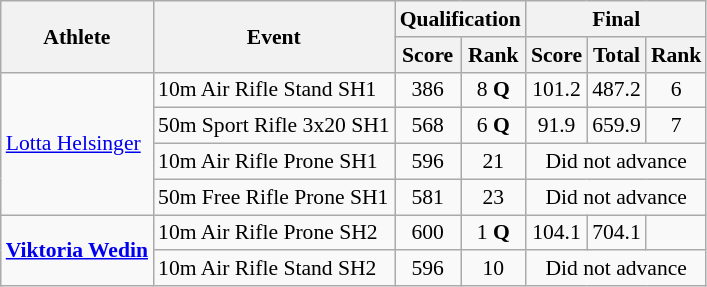<table class="wikitable" style="font-size:90%">
<tr>
<th rowspan="2">Athlete</th>
<th rowspan="2">Event</th>
<th colspan="2">Qualification</th>
<th colspan="3">Final</th>
</tr>
<tr>
<th>Score</th>
<th>Rank</th>
<th>Score</th>
<th>Total</th>
<th>Rank</th>
</tr>
<tr align=center>
<td align=left rowspan=4><a href='#'>Lotta Helsinger</a></td>
<td align=left>10m Air Rifle Stand SH1</td>
<td>386</td>
<td>8 <strong>Q</strong></td>
<td>101.2</td>
<td>487.2</td>
<td>6</td>
</tr>
<tr align=center>
<td align=left>50m Sport Rifle 3x20 SH1</td>
<td>568</td>
<td>6 <strong>Q</strong></td>
<td>91.9</td>
<td>659.9</td>
<td>7</td>
</tr>
<tr align=center>
<td align=left>10m Air Rifle Prone SH1</td>
<td>596</td>
<td>21</td>
<td colspan=3>Did not advance</td>
</tr>
<tr align=center>
<td align=left>50m Free Rifle Prone SH1</td>
<td>581</td>
<td>23</td>
<td colspan=3>Did not advance</td>
</tr>
<tr align=center>
<td align=left rowspan=2><strong><a href='#'>Viktoria Wedin</a></strong></td>
<td align=left>10m Air Rifle Prone SH2</td>
<td>600</td>
<td>1 <strong>Q</strong></td>
<td>104.1</td>
<td>704.1</td>
<td></td>
</tr>
<tr align=center>
<td align=left>10m Air Rifle Stand SH2</td>
<td>596</td>
<td>10</td>
<td colspan=3>Did not advance</td>
</tr>
</table>
